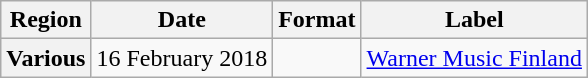<table class="wikitable plainrowheaders">
<tr>
<th>Region</th>
<th>Date</th>
<th>Format</th>
<th>Label</th>
</tr>
<tr>
<th scope="row">Various</th>
<td>16 February 2018</td>
<td></td>
<td><a href='#'>Warner Music Finland</a></td>
</tr>
</table>
